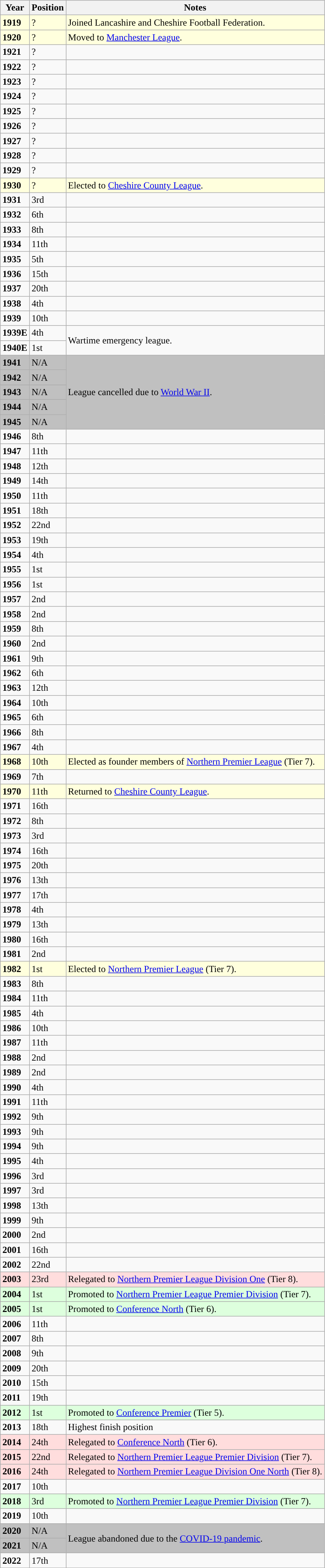<table class="wikitable">
<tr>
<th>Year</th>
<th>Position</th>
<th>Notes</th>
</tr>
<tr style="background:#ffffdd;">
<td><strong>1919</strong></td>
<td>?</td>
<td>Joined Lancashire and Cheshire Football Federation.</td>
</tr>
<tr style="background:#ffffdd;">
<td><strong>1920</strong></td>
<td>?</td>
<td>Moved to <a href='#'>Manchester League</a>.</td>
</tr>
<tr>
<td><strong>1921</strong></td>
<td>?</td>
<td></td>
</tr>
<tr>
<td><strong>1922</strong></td>
<td>?</td>
<td></td>
</tr>
<tr>
<td><strong>1923</strong></td>
<td>?</td>
<td></td>
</tr>
<tr>
<td><strong>1924</strong></td>
<td>?</td>
<td></td>
</tr>
<tr>
<td><strong>1925</strong></td>
<td>?</td>
<td></td>
</tr>
<tr>
<td><strong>1926</strong></td>
<td>?</td>
<td></td>
</tr>
<tr>
<td><strong>1927</strong></td>
<td>?</td>
<td></td>
</tr>
<tr>
<td><strong>1928</strong></td>
<td>?</td>
<td></td>
</tr>
<tr>
<td><strong>1929</strong></td>
<td>?</td>
<td></td>
</tr>
<tr style="background:#ffffdd;">
<td><strong>1930</strong></td>
<td>?</td>
<td>Elected to <a href='#'>Cheshire County League</a>.</td>
</tr>
<tr>
<td><strong>1931</strong></td>
<td>3rd</td>
<td></td>
</tr>
<tr>
<td><strong>1932</strong></td>
<td>6th</td>
<td></td>
</tr>
<tr>
<td><strong>1933</strong></td>
<td>8th</td>
<td></td>
</tr>
<tr>
<td><strong>1934</strong></td>
<td>11th</td>
<td></td>
</tr>
<tr>
<td><strong>1935</strong></td>
<td>5th</td>
<td></td>
</tr>
<tr>
<td><strong>1936</strong></td>
<td>15th</td>
<td></td>
</tr>
<tr>
<td><strong>1937</strong></td>
<td>20th</td>
<td></td>
</tr>
<tr>
<td><strong>1938</strong></td>
<td>4th</td>
<td></td>
</tr>
<tr>
<td><strong>1939</strong></td>
<td>10th</td>
<td></td>
</tr>
<tr>
<td><strong>1939E</strong></td>
<td>4th</td>
<td rowspan="2">Wartime emergency league.</td>
</tr>
<tr>
<td><strong>1940E</strong></td>
<td>1st</td>
</tr>
<tr style="background:#C0C0C0;">
<td><strong>1941</strong></td>
<td>N/A</td>
<td rowspan="5">League cancelled due to <a href='#'>World War II</a>.</td>
</tr>
<tr style="background:#C0C0C0;">
<td><strong>1942</strong></td>
<td>N/A</td>
</tr>
<tr style="background:#C0C0C0;">
<td><strong>1943</strong></td>
<td>N/A</td>
</tr>
<tr style="background:#C0C0C0;">
<td><strong>1944</strong></td>
<td>N/A</td>
</tr>
<tr style="background:#C0C0C0;">
<td><strong>1945</strong></td>
<td>N/A</td>
</tr>
<tr>
<td><strong>1946</strong></td>
<td>8th</td>
<td></td>
</tr>
<tr>
<td><strong>1947</strong></td>
<td>11th</td>
<td></td>
</tr>
<tr>
<td><strong>1948</strong></td>
<td>12th</td>
<td></td>
</tr>
<tr>
<td><strong>1949</strong></td>
<td>14th</td>
<td></td>
</tr>
<tr>
<td><strong>1950</strong></td>
<td>11th</td>
<td></td>
</tr>
<tr>
<td><strong>1951</strong></td>
<td>18th</td>
<td></td>
</tr>
<tr>
<td><strong>1952</strong></td>
<td>22nd</td>
<td></td>
</tr>
<tr>
<td><strong>1953</strong></td>
<td>19th</td>
<td></td>
</tr>
<tr>
<td><strong>1954</strong></td>
<td>4th</td>
<td></td>
</tr>
<tr>
<td><strong>1955</strong></td>
<td>1st</td>
<td></td>
</tr>
<tr>
<td><strong>1956</strong></td>
<td>1st</td>
<td></td>
</tr>
<tr>
<td><strong>1957</strong></td>
<td>2nd</td>
<td></td>
</tr>
<tr>
<td><strong>1958</strong></td>
<td>2nd</td>
<td></td>
</tr>
<tr>
<td><strong>1959</strong></td>
<td>8th</td>
<td></td>
</tr>
<tr>
<td><strong>1960</strong></td>
<td>2nd</td>
<td></td>
</tr>
<tr>
<td><strong>1961</strong></td>
<td>9th</td>
<td></td>
</tr>
<tr>
<td><strong>1962</strong></td>
<td>6th</td>
<td></td>
</tr>
<tr>
<td><strong>1963</strong></td>
<td>12th</td>
<td></td>
</tr>
<tr>
<td><strong>1964</strong></td>
<td>10th</td>
<td></td>
</tr>
<tr>
<td><strong>1965</strong></td>
<td>6th</td>
<td></td>
</tr>
<tr>
<td><strong>1966</strong></td>
<td>8th</td>
<td></td>
</tr>
<tr>
<td><strong>1967</strong></td>
<td>4th</td>
<td></td>
</tr>
<tr style="background:#ffffdd;">
<td><strong>1968</strong></td>
<td>10th</td>
<td>Elected as founder members of <a href='#'>Northern Premier League</a> (Tier 7).</td>
</tr>
<tr>
<td><strong>1969</strong></td>
<td>7th</td>
<td></td>
</tr>
<tr style="background:#ffffdd;">
<td><strong>1970</strong></td>
<td>11th</td>
<td>Returned to <a href='#'>Cheshire County League</a>.</td>
</tr>
<tr>
<td><strong>1971</strong></td>
<td>16th</td>
<td></td>
</tr>
<tr>
<td><strong>1972</strong></td>
<td>8th</td>
<td></td>
</tr>
<tr>
<td><strong>1973</strong></td>
<td>3rd</td>
<td></td>
</tr>
<tr>
<td><strong>1974</strong></td>
<td>16th</td>
<td></td>
</tr>
<tr>
<td><strong>1975</strong></td>
<td>20th</td>
<td></td>
</tr>
<tr>
<td><strong>1976</strong></td>
<td>13th</td>
<td></td>
</tr>
<tr>
<td><strong>1977</strong></td>
<td>17th</td>
<td></td>
</tr>
<tr>
<td><strong>1978</strong></td>
<td>4th</td>
<td></td>
</tr>
<tr>
<td><strong>1979</strong></td>
<td>13th</td>
<td></td>
</tr>
<tr>
<td><strong>1980</strong></td>
<td>16th</td>
<td></td>
</tr>
<tr>
<td><strong>1981</strong></td>
<td>2nd</td>
<td></td>
</tr>
<tr style="background:#ffffdd;">
<td><strong>1982</strong></td>
<td>1st</td>
<td>Elected to <a href='#'>Northern Premier League</a> (Tier 7).</td>
</tr>
<tr>
<td><strong>1983</strong></td>
<td>8th</td>
<td></td>
</tr>
<tr>
<td><strong>1984</strong></td>
<td>11th</td>
<td></td>
</tr>
<tr>
<td><strong>1985</strong></td>
<td>4th</td>
<td></td>
</tr>
<tr>
<td><strong>1986</strong></td>
<td>10th</td>
<td></td>
</tr>
<tr>
<td><strong>1987</strong></td>
<td>11th</td>
<td></td>
</tr>
<tr>
<td><strong>1988</strong></td>
<td>2nd</td>
<td></td>
</tr>
<tr>
<td><strong>1989</strong></td>
<td>2nd</td>
<td></td>
</tr>
<tr>
<td><strong>1990</strong></td>
<td>4th</td>
<td></td>
</tr>
<tr>
<td><strong>1991</strong></td>
<td>11th</td>
<td></td>
</tr>
<tr>
<td><strong>1992</strong></td>
<td>9th</td>
<td></td>
</tr>
<tr>
<td><strong>1993</strong></td>
<td>9th</td>
<td></td>
</tr>
<tr>
<td><strong>1994</strong></td>
<td>9th</td>
<td></td>
</tr>
<tr>
<td><strong>1995</strong></td>
<td>4th</td>
<td></td>
</tr>
<tr>
<td><strong>1996</strong></td>
<td>3rd</td>
<td></td>
</tr>
<tr>
<td><strong>1997</strong></td>
<td>3rd</td>
<td></td>
</tr>
<tr>
<td><strong>1998</strong></td>
<td>13th</td>
<td></td>
</tr>
<tr>
<td><strong>1999</strong></td>
<td>9th</td>
<td></td>
</tr>
<tr>
<td><strong>2000</strong></td>
<td>2nd</td>
<td></td>
</tr>
<tr>
<td><strong>2001</strong></td>
<td>16th</td>
<td></td>
</tr>
<tr>
<td><strong>2002</strong></td>
<td>22nd</td>
<td></td>
</tr>
<tr style="background:#ffdddd">
<td><strong>2003</strong></td>
<td>23rd</td>
<td>Relegated to <a href='#'>Northern Premier League Division One</a> (Tier 8).</td>
</tr>
<tr style="background:#ddffdd;">
<td><strong>2004</strong></td>
<td>1st</td>
<td>Promoted to <a href='#'>Northern Premier League Premier Division</a> (Tier 7).</td>
</tr>
<tr style="background:#ddffdd;">
<td><strong>2005</strong></td>
<td>1st</td>
<td>Promoted to <a href='#'>Conference North</a> (Tier 6).</td>
</tr>
<tr>
<td><strong>2006</strong></td>
<td>11th</td>
<td></td>
</tr>
<tr>
<td><strong>2007</strong></td>
<td>8th</td>
<td></td>
</tr>
<tr>
<td><strong>2008</strong></td>
<td>9th</td>
<td></td>
</tr>
<tr>
<td><strong>2009</strong></td>
<td>20th</td>
<td></td>
</tr>
<tr>
<td><strong>2010</strong></td>
<td>15th</td>
<td></td>
</tr>
<tr>
<td><strong>2011</strong></td>
<td>19th</td>
<td></td>
</tr>
<tr style="background:#ddffdd;">
<td><strong>2012</strong></td>
<td>1st</td>
<td>Promoted to <a href='#'>Conference Premier</a> (Tier 5).</td>
</tr>
<tr>
<td><strong>2013</strong></td>
<td>18th</td>
<td>Highest finish position</td>
</tr>
<tr style="background:#ffdddd">
<td><strong>2014</strong></td>
<td>24th</td>
<td>Relegated to <a href='#'>Conference North</a> (Tier 6).</td>
</tr>
<tr style="background:#ffdddd">
<td><strong>2015</strong></td>
<td>22nd</td>
<td>Relegated to <a href='#'>Northern Premier League Premier Division</a> (Tier 7).</td>
</tr>
<tr style="background:#ffdddd">
<td><strong>2016</strong></td>
<td>24th</td>
<td>Relegated to <a href='#'>Northern Premier League Division One North</a> (Tier 8).</td>
</tr>
<tr>
<td><strong>2017</strong></td>
<td>10th</td>
<td></td>
</tr>
<tr style="background:#ddffdd;">
<td><strong>2018</strong></td>
<td>3rd</td>
<td>Promoted to <a href='#'>Northern Premier League Premier Division</a> (Tier 7).</td>
</tr>
<tr>
<td><strong>2019</strong></td>
<td>10th</td>
<td></td>
</tr>
<tr style="background:#C0C0C0;">
<td><strong>2020</strong></td>
<td>N/A</td>
<td rowspan="2">League abandoned due to the <a href='#'>COVID-19 pandemic</a>.</td>
</tr>
<tr style="background:#C0C0C0;">
<td><strong>2021</strong></td>
<td>N/A</td>
</tr>
<tr>
<td><strong>2022</strong></td>
<td>17th</td>
<td></td>
</tr>
</table>
